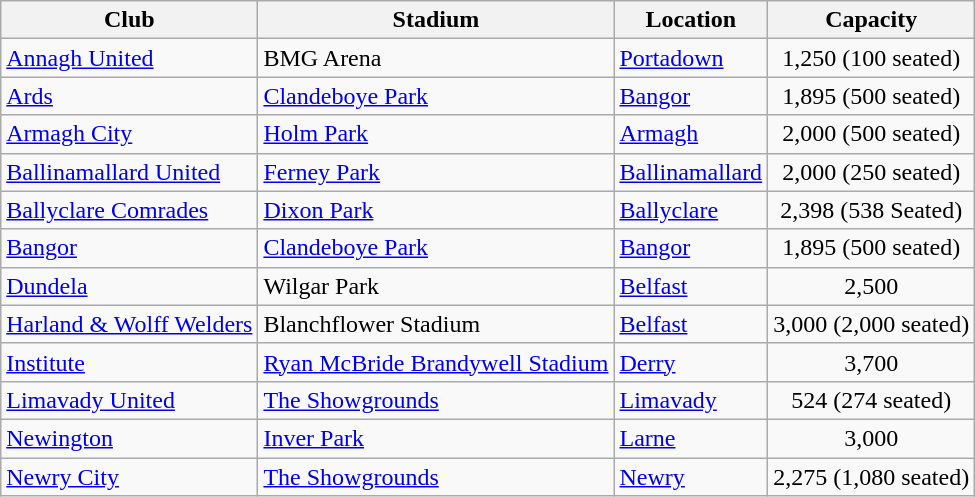<table class="wikitable sortable">
<tr>
<th>Club</th>
<th>Stadium</th>
<th>Location</th>
<th>Capacity</th>
</tr>
<tr>
<td><a href='#'>Annagh United</a></td>
<td>BMG Arena</td>
<td><a href='#'>Portadown</a></td>
<td style="text-align:center;">1,250 (100 seated)</td>
</tr>
<tr>
<td><a href='#'>Ards</a></td>
<td><a href='#'>Clandeboye Park</a></td>
<td><a href='#'>Bangor</a></td>
<td style="text-align:center;">1,895 (500 seated)</td>
</tr>
<tr>
<td><a href='#'>Armagh City</a></td>
<td><a href='#'>Holm Park</a></td>
<td><a href='#'>Armagh</a></td>
<td style="text-align:center;">2,000 (500 seated)</td>
</tr>
<tr>
<td><a href='#'>Ballinamallard United</a></td>
<td><a href='#'>Ferney Park</a></td>
<td><a href='#'>Ballinamallard</a></td>
<td style="text-align:center;">2,000 (250 seated)</td>
</tr>
<tr>
<td><a href='#'>Ballyclare Comrades</a></td>
<td><a href='#'>Dixon Park</a></td>
<td><a href='#'>Ballyclare</a></td>
<td style="text-align:center;">2,398 (538 Seated)</td>
</tr>
<tr>
<td><a href='#'>Bangor</a></td>
<td><a href='#'>Clandeboye Park</a></td>
<td><a href='#'>Bangor</a></td>
<td style="text-align:center;">1,895 (500 seated)</td>
</tr>
<tr>
<td><a href='#'>Dundela</a></td>
<td>Wilgar Park</td>
<td><a href='#'>Belfast</a></td>
<td style="text-align:center;">2,500</td>
</tr>
<tr>
<td><a href='#'>Harland & Wolff Welders</a></td>
<td>Blanchflower Stadium</td>
<td><a href='#'>Belfast</a></td>
<td style="text-align:center;">3,000 (2,000 seated)</td>
</tr>
<tr>
<td><a href='#'>Institute</a></td>
<td><a href='#'>Ryan McBride Brandywell Stadium</a></td>
<td><a href='#'>Derry</a></td>
<td style="text-align:center;">3,700</td>
</tr>
<tr>
<td><a href='#'>Limavady United</a></td>
<td><a href='#'>The Showgrounds</a></td>
<td><a href='#'>Limavady</a></td>
<td style="text-align:center;">524 (274 seated)</td>
</tr>
<tr>
<td><a href='#'>Newington</a></td>
<td><a href='#'>Inver Park</a></td>
<td><a href='#'>Larne</a></td>
<td style="text-align:center;">3,000</td>
</tr>
<tr>
<td><a href='#'>Newry City</a></td>
<td><a href='#'>The Showgrounds</a></td>
<td><a href='#'>Newry</a></td>
<td style="text-align:center;">2,275 (1,080 seated)</td>
</tr>
</table>
